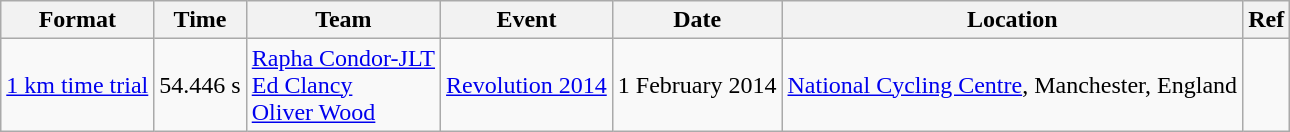<table class="wikitable sortable">
<tr>
<th>Format</th>
<th>Time</th>
<th>Team</th>
<th>Event</th>
<th>Date</th>
<th>Location</th>
<th>Ref</th>
</tr>
<tr>
<td><a href='#'>1 km time trial</a></td>
<td>54.446 s</td>
<td><a href='#'>Rapha Condor-JLT</a><br> <a href='#'>Ed Clancy</a><br><a href='#'>Oliver Wood</a></td>
<td><a href='#'>Revolution 2014</a></td>
<td>1 February 2014</td>
<td> <a href='#'>National Cycling Centre</a>, Manchester, England</td>
<td></td>
</tr>
</table>
